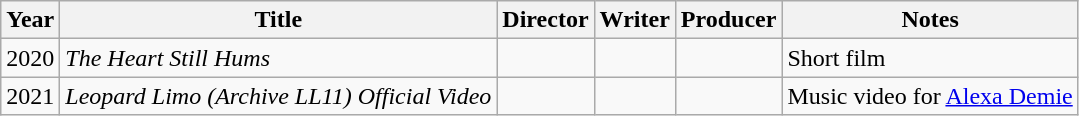<table class="wikitable">
<tr>
<th>Year</th>
<th>Title</th>
<th>Director</th>
<th>Writer</th>
<th>Producer</th>
<th>Notes</th>
</tr>
<tr>
<td>2020</td>
<td><em>The Heart Still Hums</em></td>
<td></td>
<td></td>
<td></td>
<td>Short film</td>
</tr>
<tr>
<td>2021</td>
<td><em>Leopard Limo (Archive LL11) Official Video</em></td>
<td></td>
<td></td>
<td></td>
<td>Music video for <a href='#'>Alexa Demie</a></td>
</tr>
</table>
